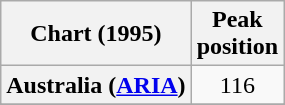<table class="wikitable sortable plainrowheaders" style="text-align:center">
<tr>
<th>Chart (1995)</th>
<th>Peak<br>position</th>
</tr>
<tr>
<th scope="row">Australia (<a href='#'>ARIA</a>)</th>
<td align="center">116</td>
</tr>
<tr>
</tr>
<tr>
</tr>
<tr>
</tr>
<tr>
</tr>
</table>
